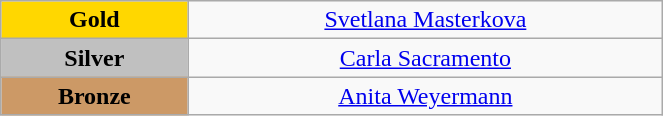<table class="wikitable" style=" text-align:center; " width="35%">
<tr>
<td bgcolor="gold"><strong>Gold</strong></td>
<td><a href='#'>Svetlana Masterkova</a><br>  <small><em></em></small></td>
</tr>
<tr>
<td bgcolor="silver"><strong>Silver</strong></td>
<td><a href='#'>Carla Sacramento</a><br> <small><em></em></small></td>
</tr>
<tr>
<td bgcolor="CC9966"><strong>Bronze</strong></td>
<td><a href='#'>Anita Weyermann</a><br>  <small><em></em></small></td>
</tr>
</table>
